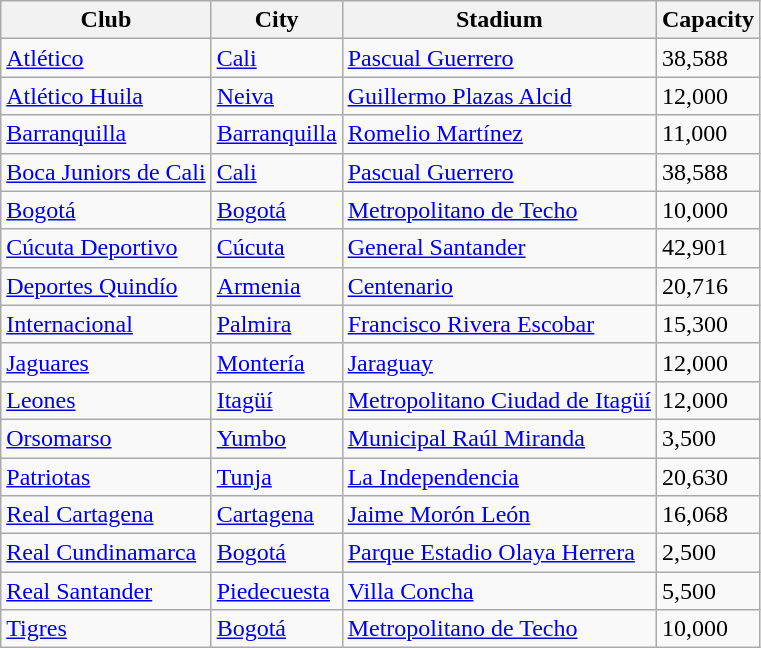<table class="wikitable sortable">
<tr>
<th>Club</th>
<th>City</th>
<th>Stadium</th>
<th>Capacity</th>
</tr>
<tr>
<td><a href='#'>Atlético</a></td>
<td><a href='#'>Cali</a></td>
<td><a href='#'>Pascual Guerrero</a></td>
<td>38,588</td>
</tr>
<tr>
<td><a href='#'>Atlético Huila</a></td>
<td><a href='#'>Neiva</a></td>
<td><a href='#'>Guillermo Plazas Alcid</a></td>
<td>12,000</td>
</tr>
<tr>
<td><a href='#'>Barranquilla</a></td>
<td><a href='#'>Barranquilla</a></td>
<td><a href='#'>Romelio Martínez</a></td>
<td>11,000</td>
</tr>
<tr>
<td><a href='#'>Boca Juniors de Cali</a></td>
<td><a href='#'>Cali</a></td>
<td><a href='#'>Pascual Guerrero</a></td>
<td>38,588</td>
</tr>
<tr>
<td><a href='#'>Bogotá</a></td>
<td><a href='#'>Bogotá</a></td>
<td><a href='#'>Metropolitano de Techo</a></td>
<td>10,000</td>
</tr>
<tr>
<td><a href='#'>Cúcuta Deportivo</a></td>
<td><a href='#'>Cúcuta</a></td>
<td><a href='#'>General Santander</a></td>
<td>42,901</td>
</tr>
<tr>
<td><a href='#'>Deportes Quindío</a></td>
<td><a href='#'>Armenia</a></td>
<td><a href='#'>Centenario</a></td>
<td>20,716</td>
</tr>
<tr>
<td><a href='#'>Internacional</a></td>
<td><a href='#'>Palmira</a></td>
<td><a href='#'>Francisco Rivera Escobar</a></td>
<td>15,300</td>
</tr>
<tr>
<td><a href='#'>Jaguares</a></td>
<td><a href='#'>Montería</a></td>
<td><a href='#'>Jaraguay</a></td>
<td>12,000</td>
</tr>
<tr>
<td><a href='#'>Leones</a></td>
<td><a href='#'>Itagüí</a></td>
<td><a href='#'>Metropolitano Ciudad de Itagüí</a></td>
<td>12,000</td>
</tr>
<tr>
<td><a href='#'>Orsomarso</a></td>
<td><a href='#'>Yumbo</a></td>
<td><a href='#'>Municipal Raúl Miranda</a></td>
<td>3,500</td>
</tr>
<tr>
<td><a href='#'>Patriotas</a></td>
<td><a href='#'>Tunja</a></td>
<td><a href='#'>La Independencia</a></td>
<td>20,630</td>
</tr>
<tr>
<td><a href='#'>Real Cartagena</a></td>
<td><a href='#'>Cartagena</a></td>
<td><a href='#'>Jaime Morón León</a></td>
<td>16,068</td>
</tr>
<tr>
<td><a href='#'>Real Cundinamarca</a></td>
<td><a href='#'>Bogotá</a></td>
<td><a href='#'>Parque Estadio Olaya Herrera</a></td>
<td>2,500</td>
</tr>
<tr>
<td><a href='#'>Real Santander</a></td>
<td><a href='#'>Piedecuesta</a></td>
<td><a href='#'>Villa Concha</a></td>
<td>5,500</td>
</tr>
<tr>
<td><a href='#'>Tigres</a></td>
<td><a href='#'>Bogotá</a></td>
<td><a href='#'>Metropolitano de Techo</a></td>
<td>10,000</td>
</tr>
</table>
